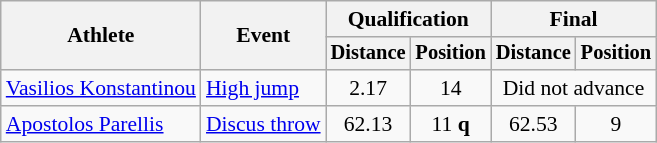<table class=wikitable style=font-size:90%>
<tr>
<th rowspan=2>Athlete</th>
<th rowspan=2>Event</th>
<th colspan=2>Qualification</th>
<th colspan=2>Final</th>
</tr>
<tr style=font-size:95%>
<th>Distance</th>
<th>Position</th>
<th>Distance</th>
<th>Position</th>
</tr>
<tr align=center>
<td align=left><a href='#'>Vasilios Konstantinou</a></td>
<td align=left><a href='#'>High jump</a></td>
<td>2.17 </td>
<td>14</td>
<td colspan=2>Did not advance</td>
</tr>
<tr align=center>
<td align=left><a href='#'>Apostolos Parellis</a></td>
<td align=left><a href='#'>Discus throw</a></td>
<td>62.13</td>
<td>11 <strong>q</strong></td>
<td>62.53</td>
<td>9</td>
</tr>
</table>
